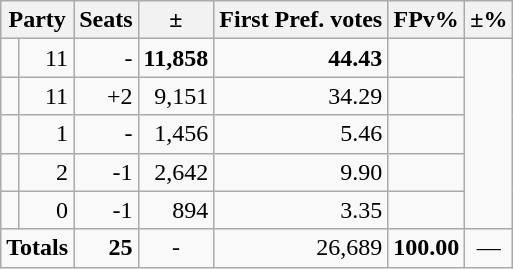<table class=wikitable>
<tr>
<th colspan=2 align=center>Party</th>
<th valign=top>Seats</th>
<th valign=top>±</th>
<th valign=top>First Pref. votes</th>
<th valign=top>FPv%</th>
<th valign=top>±%</th>
</tr>
<tr>
<td></td>
<td align=right>11</td>
<td align=right>-</td>
<td align=right><strong>11,858</strong></td>
<td align=right><strong>44.43</strong></td>
<td align=right></td>
</tr>
<tr>
<td></td>
<td align=right>11</td>
<td align=right>+2</td>
<td align=right>9,151</td>
<td align=right>34.29</td>
<td align=right></td>
</tr>
<tr>
<td></td>
<td align=right>1</td>
<td align=right>-</td>
<td align=right>1,456</td>
<td align=right>5.46</td>
<td align=right></td>
</tr>
<tr>
<td></td>
<td align=right>2</td>
<td align=right>-1</td>
<td align=right>2,642</td>
<td align=right>9.90</td>
<td align=right></td>
</tr>
<tr>
<td></td>
<td align=right>0</td>
<td align=right>-1</td>
<td align=right>894</td>
<td align=right>3.35</td>
<td align=right></td>
</tr>
<tr>
<td colspan=2 align=center><strong>Totals</strong></td>
<td align=right><strong>25</strong></td>
<td align=center>-</td>
<td align=right>26,689</td>
<td align=center><strong>100.00</strong></td>
<td align=center>—</td>
</tr>
</table>
